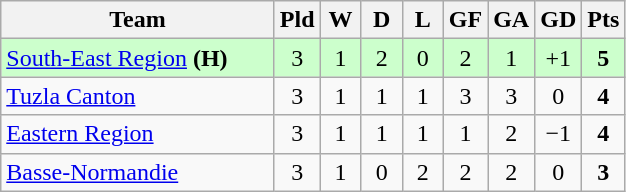<table class="wikitable" style="text-align:center;">
<tr>
<th width=175>Team</th>
<th width=20 abbr="Played">Pld</th>
<th width=20 abbr="Won">W</th>
<th width=20 abbr="Drawn">D</th>
<th width=20 abbr="Lost">L</th>
<th width=20 abbr="Goals for">GF</th>
<th width=20 abbr="Goals against">GA</th>
<th width=20 abbr="Goal difference">GD</th>
<th width=20 abbr="Points">Pts</th>
</tr>
<tr bgcolor=#ccffcc>
<td align=left> <a href='#'>South-East Region</a> <strong>(H)</strong></td>
<td>3</td>
<td>1</td>
<td>2</td>
<td>0</td>
<td>2</td>
<td>1</td>
<td>+1</td>
<td><strong>5</strong></td>
</tr>
<tr>
<td align=left> <a href='#'>Tuzla Canton</a></td>
<td>3</td>
<td>1</td>
<td>1</td>
<td>1</td>
<td>3</td>
<td>3</td>
<td>0</td>
<td><strong>4</strong></td>
</tr>
<tr>
<td align=left> <a href='#'>Eastern Region</a></td>
<td>3</td>
<td>1</td>
<td>1</td>
<td>1</td>
<td>1</td>
<td>2</td>
<td>−1</td>
<td><strong>4</strong></td>
</tr>
<tr>
<td align=left> <a href='#'>Basse-Normandie</a></td>
<td>3</td>
<td>1</td>
<td>0</td>
<td>2</td>
<td>2</td>
<td>2</td>
<td>0</td>
<td><strong>3</strong></td>
</tr>
</table>
